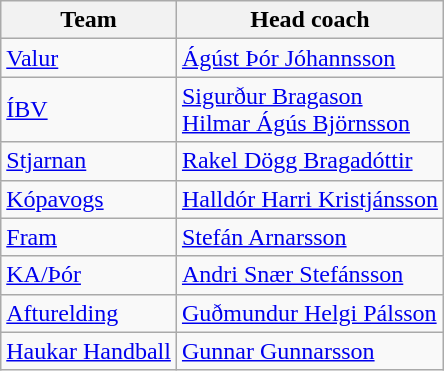<table class="wikitable sortable" style="text-align: left;">
<tr>
<th>Team</th>
<th>Head coach</th>
</tr>
<tr>
<td><a href='#'>Valur</a></td>
<td> <a href='#'>Ágúst Þór Jóhannsson</a></td>
</tr>
<tr>
<td><a href='#'>ÍBV</a></td>
<td> <a href='#'>Sigurður Bragason</a><br> <a href='#'>Hilmar Ágús Björnsson</a></td>
</tr>
<tr>
<td><a href='#'>Stjarnan</a></td>
<td> <a href='#'>Rakel Dögg Bragadóttir</a></td>
</tr>
<tr>
<td><a href='#'>Kópavogs</a></td>
<td> <a href='#'>Halldór Harri Kristjánsson</a></td>
</tr>
<tr>
<td><a href='#'>Fram</a></td>
<td> <a href='#'>Stefán Arnarsson</a></td>
</tr>
<tr>
<td><a href='#'>KA/Þór</a></td>
<td> <a href='#'>Andri Snær Stefánsson</a></td>
</tr>
<tr>
<td><a href='#'>Afturelding</a></td>
<td> <a href='#'>Guðmundur Helgi Pálsson</a></td>
</tr>
<tr>
<td><a href='#'>Haukar Handball</a></td>
<td> <a href='#'>Gunnar Gunnarsson</a></td>
</tr>
</table>
